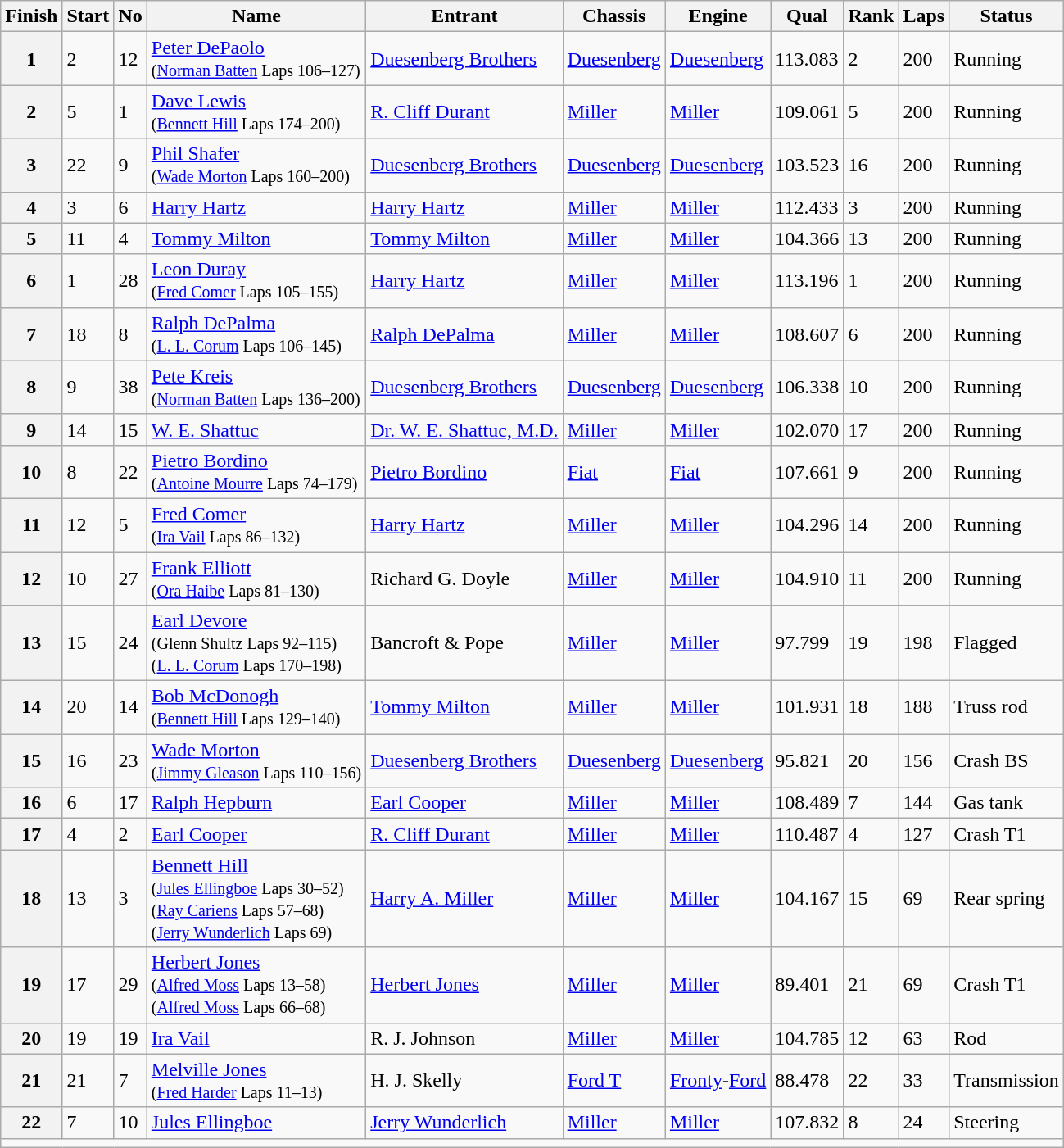<table class="wikitable">
<tr>
<th>Finish</th>
<th>Start</th>
<th>No</th>
<th>Name</th>
<th>Entrant</th>
<th>Chassis</th>
<th>Engine</th>
<th>Qual</th>
<th>Rank</th>
<th>Laps</th>
<th>Status</th>
</tr>
<tr>
<th>1</th>
<td>2</td>
<td>12</td>
<td> <a href='#'>Peter DePaolo</a><br><small>(<a href='#'>Norman Batten</a> Laps 106–127)</small></td>
<td><a href='#'>Duesenberg Brothers</a></td>
<td><a href='#'>Duesenberg</a></td>
<td><a href='#'>Duesenberg</a></td>
<td>113.083</td>
<td>2</td>
<td>200</td>
<td>Running</td>
</tr>
<tr>
<th>2</th>
<td>5</td>
<td>1</td>
<td> <a href='#'>Dave Lewis</a><br><small>(<a href='#'>Bennett Hill</a> Laps 174–200)</small></td>
<td><a href='#'>R. Cliff Durant</a></td>
<td><a href='#'>Miller</a></td>
<td><a href='#'>Miller</a></td>
<td>109.061</td>
<td>5</td>
<td>200</td>
<td>Running</td>
</tr>
<tr>
<th>3</th>
<td>22</td>
<td>9</td>
<td> <a href='#'>Phil Shafer</a> <strong></strong><br><small>(<a href='#'>Wade Morton</a> Laps 160–200)</small></td>
<td><a href='#'>Duesenberg Brothers</a></td>
<td><a href='#'>Duesenberg</a></td>
<td><a href='#'>Duesenberg</a></td>
<td>103.523</td>
<td>16</td>
<td>200</td>
<td>Running</td>
</tr>
<tr>
<th>4</th>
<td>3</td>
<td>6</td>
<td> <a href='#'>Harry Hartz</a></td>
<td><a href='#'>Harry Hartz</a></td>
<td><a href='#'>Miller</a></td>
<td><a href='#'>Miller</a></td>
<td>112.433</td>
<td>3</td>
<td>200</td>
<td>Running</td>
</tr>
<tr>
<th>5</th>
<td>11</td>
<td>4</td>
<td> <a href='#'>Tommy Milton</a> <strong></strong></td>
<td><a href='#'>Tommy Milton</a></td>
<td><a href='#'>Miller</a></td>
<td><a href='#'>Miller</a></td>
<td>104.366</td>
<td>13</td>
<td>200</td>
<td>Running</td>
</tr>
<tr>
<th>6</th>
<td>1</td>
<td>28</td>
<td> <a href='#'>Leon Duray</a><br><small>(<a href='#'>Fred Comer</a> Laps 105–155)</small></td>
<td><a href='#'>Harry Hartz</a></td>
<td><a href='#'>Miller</a></td>
<td><a href='#'>Miller</a></td>
<td>113.196</td>
<td>1</td>
<td>200</td>
<td>Running</td>
</tr>
<tr>
<th>7</th>
<td>18</td>
<td>8</td>
<td> <a href='#'>Ralph DePalma</a> <strong></strong><br><small>(<a href='#'>L. L. Corum</a>	Laps 106–145)</small></td>
<td><a href='#'>Ralph DePalma</a></td>
<td><a href='#'>Miller</a></td>
<td><a href='#'>Miller</a></td>
<td>108.607</td>
<td>6</td>
<td>200</td>
<td>Running</td>
</tr>
<tr>
<th>8</th>
<td>9</td>
<td>38</td>
<td> <a href='#'>Pete Kreis</a> <strong></strong><br><small>(<a href='#'>Norman Batten</a> Laps 136–200)</small></td>
<td><a href='#'>Duesenberg Brothers</a></td>
<td><a href='#'>Duesenberg</a></td>
<td><a href='#'>Duesenberg</a></td>
<td>106.338</td>
<td>10</td>
<td>200</td>
<td>Running</td>
</tr>
<tr>
<th>9</th>
<td>14</td>
<td>15</td>
<td> <a href='#'>W. E. Shattuc</a> <strong></strong></td>
<td><a href='#'>Dr. W. E. Shattuc, M.D.</a></td>
<td><a href='#'>Miller</a></td>
<td><a href='#'>Miller</a></td>
<td>102.070</td>
<td>17</td>
<td>200</td>
<td>Running</td>
</tr>
<tr>
<th>10</th>
<td>8</td>
<td>22</td>
<td> <a href='#'>Pietro Bordino</a> <strong></strong><br><small>(<a href='#'>Antoine Mourre</a> Laps 74–179)</small></td>
<td><a href='#'>Pietro Bordino</a></td>
<td><a href='#'>Fiat</a></td>
<td><a href='#'>Fiat</a></td>
<td>107.661</td>
<td>9</td>
<td>200</td>
<td>Running</td>
</tr>
<tr>
<th>11</th>
<td>12</td>
<td>5</td>
<td> <a href='#'>Fred Comer</a><br><small>(<a href='#'>Ira Vail</a> Laps 86–132)</small></td>
<td><a href='#'>Harry Hartz</a></td>
<td><a href='#'>Miller</a></td>
<td><a href='#'>Miller</a></td>
<td>104.296</td>
<td>14</td>
<td>200</td>
<td>Running</td>
</tr>
<tr>
<th>12</th>
<td>10</td>
<td>27</td>
<td> <a href='#'>Frank Elliott</a><br><small>(<a href='#'>Ora Haibe</a> Laps 81–130)</small></td>
<td>Richard G. Doyle</td>
<td><a href='#'>Miller</a></td>
<td><a href='#'>Miller</a></td>
<td>104.910</td>
<td>11</td>
<td>200</td>
<td>Running</td>
</tr>
<tr>
<th>13</th>
<td>15</td>
<td>24</td>
<td> <a href='#'>Earl Devore</a> <strong></strong><br><small>(Glenn Shultz Laps 92–115)</small><br><small>(<a href='#'>L. L. Corum</a> Laps 170–198)</small></td>
<td>Bancroft & Pope</td>
<td><a href='#'>Miller</a></td>
<td><a href='#'>Miller</a></td>
<td>97.799</td>
<td>19</td>
<td>198</td>
<td>Flagged</td>
</tr>
<tr>
<th>14</th>
<td>20</td>
<td>14</td>
<td> <a href='#'>Bob McDonogh</a><br><small>(<a href='#'>Bennett Hill</a> Laps 129–140)</small></td>
<td><a href='#'>Tommy Milton</a></td>
<td><a href='#'>Miller</a></td>
<td><a href='#'>Miller</a></td>
<td>101.931</td>
<td>18</td>
<td>188</td>
<td>Truss rod</td>
</tr>
<tr>
<th>15</th>
<td>16</td>
<td>23</td>
<td> <a href='#'>Wade Morton</a><br><small>(<a href='#'>Jimmy Gleason</a> Laps 110–156)</small></td>
<td><a href='#'>Duesenberg Brothers</a></td>
<td><a href='#'>Duesenberg</a></td>
<td><a href='#'>Duesenberg</a></td>
<td>95.821</td>
<td>20</td>
<td>156</td>
<td>Crash BS</td>
</tr>
<tr>
<th>16</th>
<td>6</td>
<td>17</td>
<td> <a href='#'>Ralph Hepburn</a> <strong></strong></td>
<td><a href='#'>Earl Cooper</a></td>
<td><a href='#'>Miller</a></td>
<td><a href='#'>Miller</a></td>
<td>108.489</td>
<td>7</td>
<td>144</td>
<td>Gas tank</td>
</tr>
<tr>
<th>17</th>
<td>4</td>
<td>2</td>
<td> <a href='#'>Earl Cooper</a></td>
<td><a href='#'>R. Cliff Durant</a></td>
<td><a href='#'>Miller</a></td>
<td><a href='#'>Miller</a></td>
<td>110.487</td>
<td>4</td>
<td>127</td>
<td>Crash T1</td>
</tr>
<tr>
<th>18</th>
<td>13</td>
<td>3</td>
<td> <a href='#'>Bennett Hill</a><br><small>(<a href='#'>Jules Ellingboe</a> Laps 30–52)</small><br><small>(<a href='#'>Ray Cariens</a> Laps 57–68)</small><br><small>(<a href='#'>Jerry Wunderlich</a> Laps 69)</small></td>
<td><a href='#'>Harry A. Miller</a></td>
<td><a href='#'>Miller</a></td>
<td><a href='#'>Miller</a></td>
<td>104.167</td>
<td>15</td>
<td>69</td>
<td>Rear spring</td>
</tr>
<tr>
<th>19</th>
<td>17</td>
<td>29</td>
<td> <a href='#'>Herbert Jones</a> <strong></strong><br><small>(<a href='#'>Alfred Moss</a> Laps 13–58)</small><br><small>(<a href='#'>Alfred Moss</a> Laps 66–68)</small></td>
<td><a href='#'>Herbert Jones</a></td>
<td><a href='#'>Miller</a></td>
<td><a href='#'>Miller</a></td>
<td>89.401</td>
<td>21</td>
<td>69</td>
<td>Crash T1</td>
</tr>
<tr>
<th>20</th>
<td>19</td>
<td>19</td>
<td> <a href='#'>Ira Vail</a></td>
<td>R. J. Johnson</td>
<td><a href='#'>Miller</a></td>
<td><a href='#'>Miller</a></td>
<td>104.785</td>
<td>12</td>
<td>63</td>
<td>Rod</td>
</tr>
<tr>
<th>21</th>
<td>21</td>
<td>7</td>
<td> <a href='#'>Melville Jones</a> <strong></strong><br><small>(<a href='#'>Fred Harder</a> Laps 11–13)</small></td>
<td>H. J. Skelly</td>
<td><a href='#'>Ford T</a></td>
<td><a href='#'>Fronty</a>-<a href='#'>Ford</a></td>
<td>88.478</td>
<td>22</td>
<td>33</td>
<td>Transmission</td>
</tr>
<tr>
<th>22</th>
<td>7</td>
<td>10</td>
<td> <a href='#'>Jules Ellingboe</a></td>
<td><a href='#'>Jerry Wunderlich</a></td>
<td><a href='#'>Miller</a></td>
<td><a href='#'>Miller</a></td>
<td>107.832</td>
<td>8</td>
<td>24</td>
<td>Steering</td>
</tr>
<tr>
<td colspan=12 style="text-align:center"></td>
</tr>
</table>
